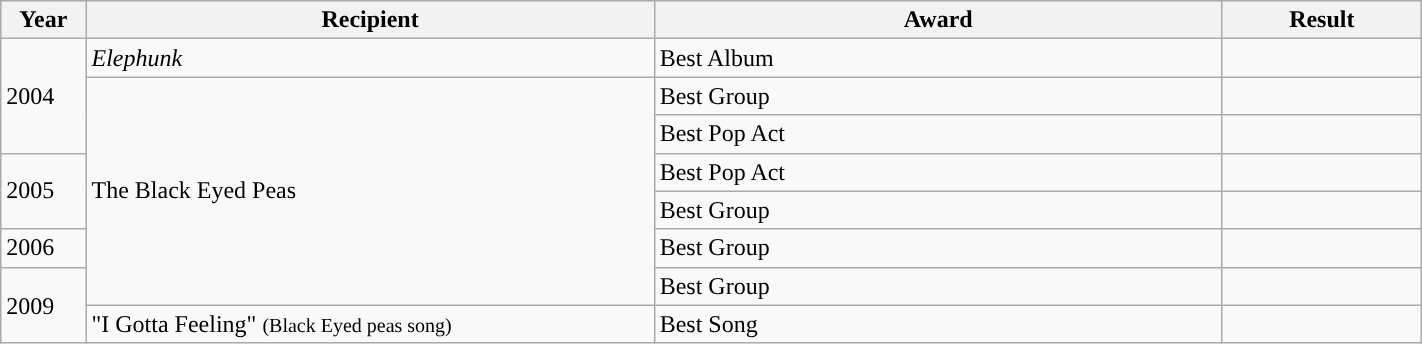<table style="width: 75%;" class="wikitable">
<tr>
<th style="width:6%;">Year</th>
<th style="width:40%;">Recipient</th>
<th style="width:40%;">Award</th>
<th style="width:14%;">Result</th>
</tr>
<tr>
<td rowspan=3>2004</td>
<td><em>Elephunk</em></td>
<td>Best Album</td>
<td></td>
</tr>
<tr>
<td rowspan=6>The Black Eyed Peas</td>
<td>Best Group</td>
<td></td>
</tr>
<tr>
<td>Best Pop Act</td>
<td></td>
</tr>
<tr>
<td rowspan=2>2005</td>
<td>Best Pop Act</td>
<td></td>
</tr>
<tr>
<td>Best Group</td>
<td></td>
</tr>
<tr>
<td>2006</td>
<td>Best Group</td>
<td></td>
</tr>
<tr>
<td rowspan=2>2009</td>
<td>Best Group</td>
<td></td>
</tr>
<tr>
<td>"I Gotta Feeling" <small>(Black Eyed peas song)</small></td>
<td>Best Song</td>
<td></td>
</tr>
</table>
